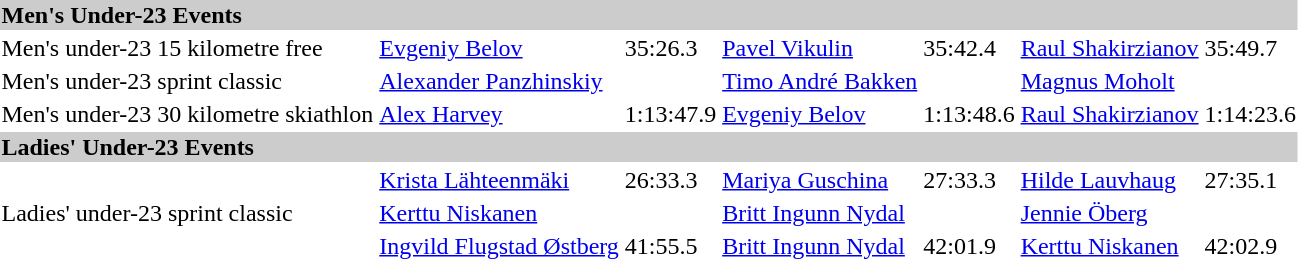<table>
<tr style="background:#ccc;">
<td colspan=7><strong>Men's Under-23 Events</strong></td>
</tr>
<tr>
<td>Men's under-23 15 kilometre free</td>
<td><a href='#'>Evgeniy Belov</a><br></td>
<td>35:26.3</td>
<td><a href='#'>Pavel Vikulin</a><br></td>
<td>35:42.4</td>
<td><a href='#'>Raul Shakirzianov</a><br></td>
<td>35:49.7</td>
</tr>
<tr>
<td>Men's under-23 sprint classic</td>
<td><a href='#'>Alexander Panzhinskiy</a><br></td>
<td></td>
<td><a href='#'>Timo André Bakken</a><br></td>
<td></td>
<td><a href='#'>Magnus Moholt</a><br></td>
<td></td>
</tr>
<tr>
<td>Men's under-23 30 kilometre skiathlon</td>
<td><a href='#'>Alex Harvey</a><br></td>
<td>1:13:47.9</td>
<td><a href='#'>Evgeniy Belov</a><br></td>
<td>1:13:48.6</td>
<td><a href='#'>Raul Shakirzianov</a><br></td>
<td>1:14:23.6</td>
</tr>
<tr style="background:#ccc;">
<td colspan=7><strong>Ladies' Under-23 Events</strong></td>
</tr>
<tr>
<td></td>
<td><a href='#'>Krista Lähteenmäki</a><br></td>
<td>26:33.3</td>
<td><a href='#'>Mariya Guschina</a><br></td>
<td>27:33.3</td>
<td><a href='#'>Hilde Lauvhaug</a><br></td>
<td>27:35.1</td>
</tr>
<tr>
<td>Ladies' under-23 sprint classic</td>
<td><a href='#'>Kerttu Niskanen</a><br></td>
<td></td>
<td><a href='#'>Britt Ingunn Nydal</a><br></td>
<td></td>
<td><a href='#'>Jennie Öberg</a><br></td>
<td></td>
</tr>
<tr>
<td></td>
<td><a href='#'>Ingvild Flugstad Østberg</a><br></td>
<td>41:55.5</td>
<td><a href='#'>Britt Ingunn Nydal</a><br></td>
<td>42:01.9</td>
<td><a href='#'>Kerttu Niskanen</a><br></td>
<td>42:02.9</td>
</tr>
</table>
